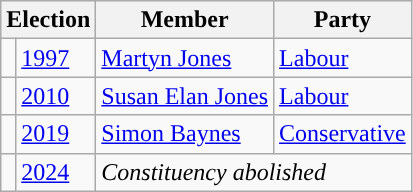<table class="wikitable">
<tr>
<th colspan="2">Election</th>
<th>Member</th>
<th>Party</th>
</tr>
<tr>
<td style="color:inherit;background-color: "></td>
<td><a href='#'>1997</a></td>
<td><a href='#'>Martyn Jones</a></td>
<td><a href='#'>Labour</a></td>
</tr>
<tr>
<td style="color:inherit;background-color: "></td>
<td><a href='#'>2010</a></td>
<td><a href='#'>Susan Elan Jones</a></td>
<td><a href='#'>Labour</a></td>
</tr>
<tr>
<td style="color:inherit;background-color: "></td>
<td><a href='#'>2019</a></td>
<td><a href='#'>Simon Baynes</a></td>
<td><a href='#'>Conservative</a></td>
</tr>
<tr>
<td></td>
<td><a href='#'>2024</a></td>
<td colspan="2"><em>Constituency abolished</em></td>
</tr>
</table>
